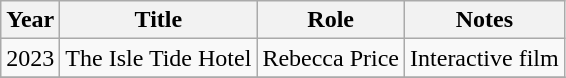<table class="wikitable sortable">
<tr>
<th>Year</th>
<th>Title</th>
<th>Role</th>
<th class="unsortable">Notes</th>
</tr>
<tr>
<td>2023</td>
<td>The Isle Tide Hotel</td>
<td>Rebecca Price</td>
<td>Interactive film</td>
</tr>
<tr>
</tr>
</table>
